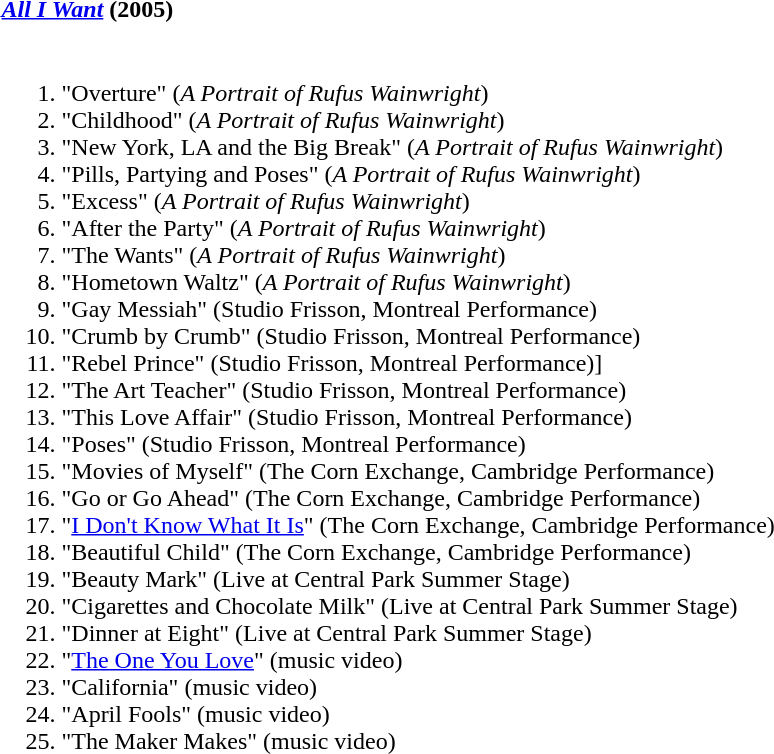<table class="collapsible collapsed" border="0" style="margin-right:20.45em">
<tr>
<th style="width:100%; text-align:left;"><em><a href='#'>All I Want</a></em> (2005)</th>
<th></th>
</tr>
<tr>
<td colspan="2"><br><ol><li>"Overture" (<em>A Portrait of Rufus Wainwright</em>)</li><li>"Childhood" (<em>A Portrait of Rufus Wainwright</em>)</li><li>"New York, LA and the Big Break" (<em>A Portrait of Rufus Wainwright</em>)</li><li>"Pills, Partying and Poses" (<em>A Portrait of Rufus Wainwright</em>)</li><li>"Excess" (<em>A Portrait of Rufus Wainwright</em>)</li><li>"After the Party" (<em>A Portrait of Rufus Wainwright</em>)</li><li>"The Wants" (<em>A Portrait of Rufus Wainwright</em>)</li><li>"Hometown Waltz" (<em>A Portrait of Rufus Wainwright</em>)</li><li>"Gay Messiah" (Studio Frisson, Montreal Performance)</li><li>"Crumb by Crumb" (Studio Frisson, Montreal Performance)</li><li>"Rebel Prince" (Studio Frisson, Montreal Performance)]</li><li>"The Art Teacher" (Studio Frisson, Montreal Performance)</li><li>"This Love Affair" (Studio Frisson, Montreal Performance)</li><li>"Poses" (Studio Frisson, Montreal Performance)</li><li>"Movies of Myself" (The Corn Exchange, Cambridge Performance)</li><li>"Go or Go Ahead" (The Corn Exchange, Cambridge Performance)</li><li>"<a href='#'>I Don't Know What It Is</a>" (The Corn Exchange, Cambridge Performance)</li><li>"Beautiful Child" (The Corn Exchange, Cambridge Performance)</li><li>"Beauty Mark" (Live at Central Park Summer Stage)</li><li>"Cigarettes and Chocolate Milk" (Live at Central Park Summer Stage)</li><li>"Dinner at Eight" (Live at Central Park Summer Stage)</li><li>"<a href='#'>The One You Love</a>" (music video)</li><li>"California" (music video)</li><li>"April Fools" (music video)</li><li>"The Maker Makes" (music video)</li></ol></td>
</tr>
</table>
